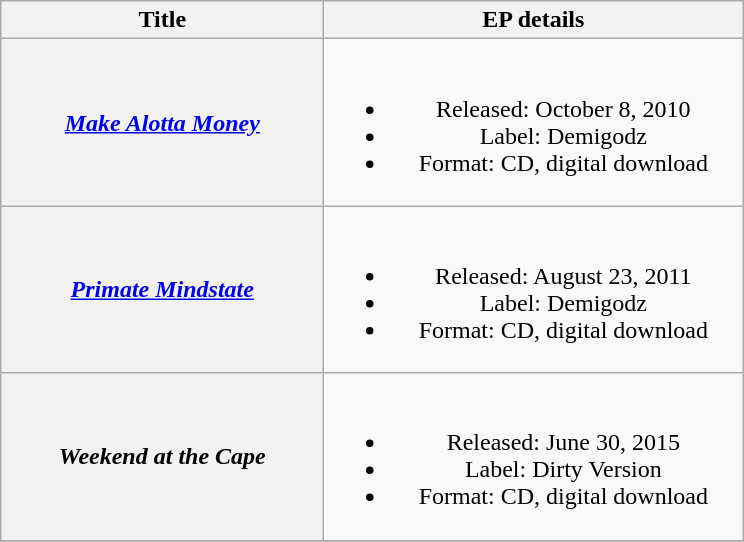<table class="wikitable plainrowheaders" style="text-align:center;">
<tr>
<th scope="col" rowspan="1" style="width:13em;">Title</th>
<th scope="col" rowspan="1" style="width:17em;">EP details</th>
</tr>
<tr>
<th scope="row"><em><a href='#'>Make Alotta Money</a></em></th>
<td><br><ul><li>Released: October 8, 2010</li><li>Label: Demigodz</li><li>Format: CD, digital download</li></ul></td>
</tr>
<tr>
<th scope="row"><em><a href='#'>Primate Mindstate</a></em></th>
<td><br><ul><li>Released: August 23, 2011</li><li>Label: Demigodz</li><li>Format: CD, digital download</li></ul></td>
</tr>
<tr>
<th scope="row"><em>Weekend at the Cape</em></th>
<td><br><ul><li>Released: June 30, 2015</li><li>Label: Dirty Version</li><li>Format: CD, digital download</li></ul></td>
</tr>
<tr>
</tr>
</table>
